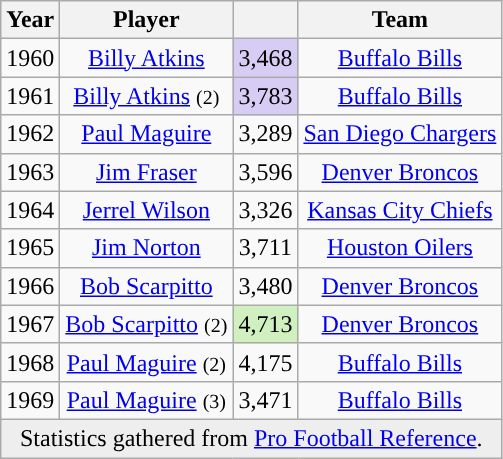<table class="wikitable sortable" style="text-align:center;">
<tr align="center">
<th>Year</th>
<th>Player</th>
<th></th>
<th>Team</th>
</tr>
<tr>
<td>1960</td>
<td><a href='#'>Billy Atkins</a></td>
<td style="background:#d7ccf3;">3,468</td>
<td><a href='#'>Buffalo Bills</a></td>
</tr>
<tr>
<td>1961</td>
<td><a href='#'>Billy Atkins</a> <small>(2)</small></td>
<td style="background:#d7ccf3;">3,783</td>
<td><a href='#'>Buffalo Bills</a></td>
</tr>
<tr>
<td>1962</td>
<td><a href='#'>Paul Maguire</a></td>
<td>3,289</td>
<td><a href='#'>San Diego Chargers</a></td>
</tr>
<tr>
<td>1963</td>
<td><a href='#'>Jim Fraser</a></td>
<td>3,596</td>
<td><a href='#'>Denver Broncos</a></td>
</tr>
<tr>
<td>1964</td>
<td><a href='#'>Jerrel Wilson</a></td>
<td>3,326</td>
<td><a href='#'>Kansas City Chiefs</a></td>
</tr>
<tr>
<td>1965</td>
<td><a href='#'>Jim Norton</a></td>
<td>3,711</td>
<td><a href='#'>Houston Oilers</a></td>
</tr>
<tr>
<td>1966</td>
<td><a href='#'>Bob Scarpitto</a></td>
<td>3,480</td>
<td><a href='#'>Denver Broncos</a></td>
</tr>
<tr>
<td>1967</td>
<td><a href='#'>Bob Scarpitto</a> <small>(2)</small></td>
<td style="background:#d0f0c0;">4,713</td>
<td><a href='#'>Denver Broncos</a></td>
</tr>
<tr>
<td>1968</td>
<td><a href='#'>Paul Maguire</a> <small>(2)</small></td>
<td>4,175</td>
<td><a href='#'>Buffalo Bills</a></td>
</tr>
<tr>
<td>1969</td>
<td><a href='#'>Paul Maguire</a> <small>(3)</small></td>
<td>3,471</td>
<td><a href='#'>Buffalo Bills</a></td>
</tr>
<tr class="sortbottom" style="background:#eee;">
<td style="text-align:center;" colspan="4">Statistics gathered from <a href='#'>Pro Football Reference</a>.</td>
</tr>
</table>
